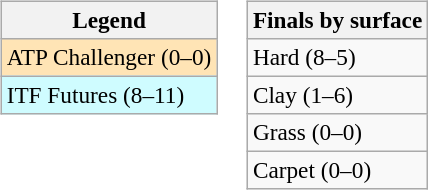<table>
<tr valign=top>
<td><br><table class=wikitable style=font-size:97%>
<tr>
<th>Legend</th>
</tr>
<tr bgcolor=moccasin>
<td>ATP Challenger (0–0)</td>
</tr>
<tr bgcolor=cffcff>
<td>ITF Futures (8–11)</td>
</tr>
</table>
</td>
<td><br><table class=wikitable style=font-size:97%>
<tr>
<th>Finals by surface</th>
</tr>
<tr>
<td>Hard (8–5)</td>
</tr>
<tr>
<td>Clay (1–6)</td>
</tr>
<tr>
<td>Grass (0–0)</td>
</tr>
<tr>
<td>Carpet (0–0)</td>
</tr>
</table>
</td>
</tr>
</table>
